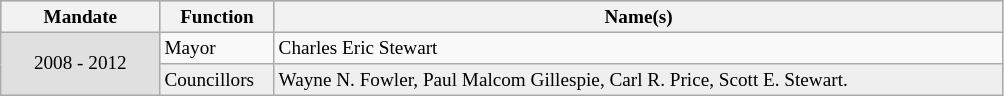<table class="wikitable centre">
<tr style="font-size: 80%; text-align: left; background-color:silver">
<th style="color: Black; text-align: center" width="100px">Mandate</th>
<th style="color: Black" width="70px">Function</th>
<th style="color: Black" width="480px">Name(s)</th>
</tr>
<tr style="font-size: 80%; text-align: left;">
<td rowspan="2" style="text-align: center; background-color:#E0E0E0; color:Black;">2008 - 2012</td>
<td>Mayor</td>
<td>Charles Eric Stewart</td>
</tr>
<tr style="font-size: 80%; text-align: left; background-color:#EFEFEF">
<td>Councillors</td>
<td>Wayne N. Fowler, Paul Malcom Gillespie, Carl R. Price, Scott E. Stewart.</td>
</tr>
</table>
